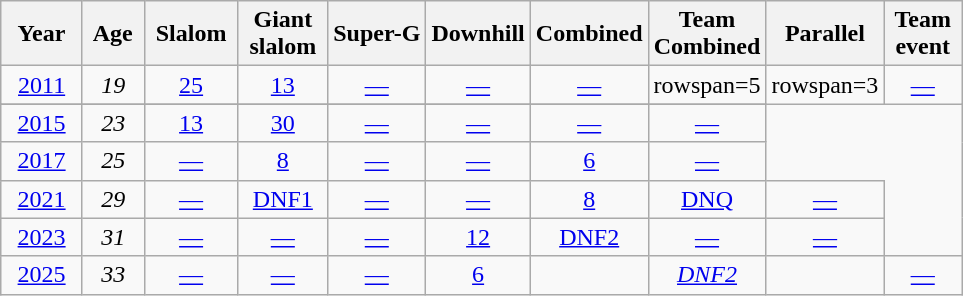<table class=wikitable style="text-align:center">
<tr>
<th>  Year  </th>
<th> Age </th>
<th> Slalom </th>
<th> Giant <br> slalom </th>
<th>Super-G</th>
<th>Downhill</th>
<th>Combined</th>
<th>Team<br>Combined</th>
<th>Parallel</th>
<th>Team<br> event </th>
</tr>
<tr>
<td><a href='#'>2011</a></td>
<td><em>19</em></td>
<td><a href='#'>25</a></td>
<td><a href='#'>13</a></td>
<td><a href='#'>—</a></td>
<td><a href='#'>—</a></td>
<td><a href='#'>—</a></td>
<td>rowspan=5</td>
<td>rowspan=3</td>
<td><a href='#'>—</a></td>
</tr>
<tr>
</tr>
<tr>
<td><a href='#'>2015</a></td>
<td><em>23</em></td>
<td><a href='#'>13</a></td>
<td><a href='#'>30</a></td>
<td><a href='#'>—</a></td>
<td><a href='#'>—</a></td>
<td><a href='#'>—</a></td>
<td><a href='#'>—</a></td>
</tr>
<tr>
<td><a href='#'>2017</a></td>
<td><em>25</em></td>
<td><a href='#'>—</a></td>
<td><a href='#'>8</a></td>
<td><a href='#'>—</a></td>
<td><a href='#'>—</a></td>
<td><a href='#'>6</a></td>
<td><a href='#'>—</a></td>
</tr>
<tr>
<td><a href='#'>2021</a></td>
<td><em>29</em></td>
<td><a href='#'>—</a></td>
<td><a href='#'>DNF1</a></td>
<td><a href='#'>—</a></td>
<td><a href='#'>—</a></td>
<td><a href='#'>8</a></td>
<td><a href='#'>DNQ</a></td>
<td><a href='#'>—</a></td>
</tr>
<tr>
<td><a href='#'>2023</a></td>
<td><em>31</em></td>
<td><a href='#'>—</a></td>
<td><a href='#'>—</a></td>
<td><a href='#'>—</a></td>
<td><a href='#'>12</a></td>
<td><a href='#'>DNF2</a></td>
<td><a href='#'>—</a></td>
<td><a href='#'>—</a></td>
</tr>
<tr>
<td><a href='#'>2025</a></td>
<td><em>33</em></td>
<td><a href='#'>—</a></td>
<td><a href='#'>—</a></td>
<td><a href='#'>—</a></td>
<td><a href='#'>6</a></td>
<td></td>
<td><a href='#'><em>DNF2</em></a></td>
<td></td>
<td><a href='#'>—</a></td>
</tr>
</table>
